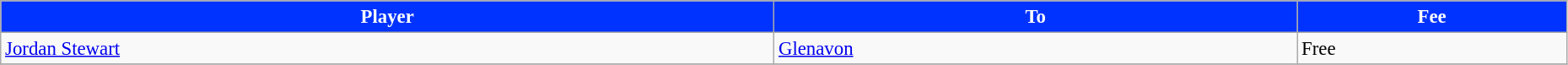<table class="wikitable" style="text-align:left; font-size:95%;width:98%;">
<tr>
<th style="background:#0033FF; color:white;">Player</th>
<th style="background:#0033FF; color:white;">To</th>
<th style="background:#0033FF; color:white;">Fee</th>
</tr>
<tr>
<td> <a href='#'>Jordan Stewart</a></td>
<td> <a href='#'>Glenavon</a></td>
<td>Free</td>
</tr>
<tr>
</tr>
</table>
